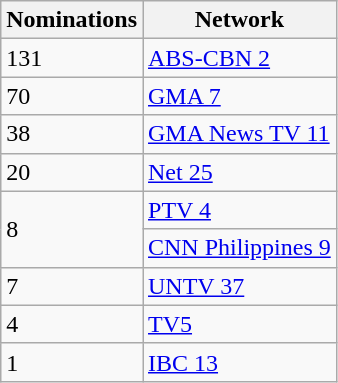<table class="wikitable sortable">
<tr>
<th scope="col" style="width:55px;">Nominations</th>
<th scope="col" style="text-align:center;">Network</th>
</tr>
<tr>
<td>131</td>
<td><a href='#'>ABS-CBN 2</a></td>
</tr>
<tr>
<td>70</td>
<td><a href='#'>GMA 7</a></td>
</tr>
<tr>
<td>38</td>
<td><a href='#'>GMA News TV 11</a></td>
</tr>
<tr>
<td>20</td>
<td><a href='#'>Net 25</a></td>
</tr>
<tr>
<td rowspan=2>8</td>
<td><a href='#'>PTV 4</a></td>
</tr>
<tr>
<td><a href='#'>CNN Philippines 9</a></td>
</tr>
<tr>
<td>7</td>
<td><a href='#'>UNTV 37</a></td>
</tr>
<tr>
<td>4</td>
<td><a href='#'>TV5</a></td>
</tr>
<tr>
<td>1</td>
<td><a href='#'>IBC 13</a></td>
</tr>
</table>
